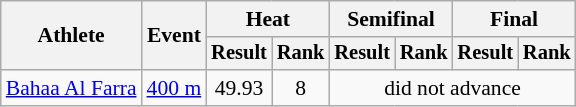<table class="wikitable" style="font-size:90%">
<tr>
<th rowspan="2">Athlete</th>
<th rowspan="2">Event</th>
<th colspan="2">Heat</th>
<th colspan="2">Semifinal</th>
<th colspan="2">Final</th>
</tr>
<tr style="font-size:95%">
<th>Result</th>
<th>Rank</th>
<th>Result</th>
<th>Rank</th>
<th>Result</th>
<th>Rank</th>
</tr>
<tr align=center>
<td align=left><a href='#'>Bahaa Al Farra</a></td>
<td align=left><a href='#'>400 m</a></td>
<td>49.93</td>
<td>8</td>
<td colspan=4>did not advance</td>
</tr>
</table>
